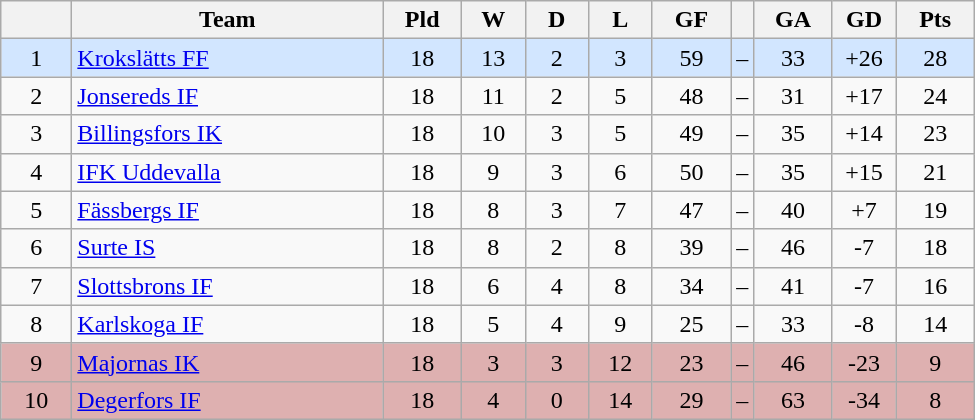<table class="wikitable" style="text-align: center;">
<tr>
<th style="width: 40px;"></th>
<th style="width: 200px;">Team</th>
<th style="width: 45px;">Pld</th>
<th style="width: 35px;">W</th>
<th style="width: 35px;">D</th>
<th style="width: 35px;">L</th>
<th style="width: 45px;">GF</th>
<th></th>
<th style="width: 45px;">GA</th>
<th style="width: 35px;">GD</th>
<th style="width: 45px;">Pts</th>
</tr>
<tr style="background: #d2e6ff">
<td>1</td>
<td style="text-align: left;"><a href='#'>Krokslätts FF</a></td>
<td>18</td>
<td>13</td>
<td>2</td>
<td>3</td>
<td>59</td>
<td>–</td>
<td>33</td>
<td>+26</td>
<td>28</td>
</tr>
<tr>
<td>2</td>
<td style="text-align: left;"><a href='#'>Jonsereds IF</a></td>
<td>18</td>
<td>11</td>
<td>2</td>
<td>5</td>
<td>48</td>
<td>–</td>
<td>31</td>
<td>+17</td>
<td>24</td>
</tr>
<tr>
<td>3</td>
<td style="text-align: left;"><a href='#'>Billingsfors IK</a></td>
<td>18</td>
<td>10</td>
<td>3</td>
<td>5</td>
<td>49</td>
<td>–</td>
<td>35</td>
<td>+14</td>
<td>23</td>
</tr>
<tr>
<td>4</td>
<td style="text-align: left;"><a href='#'>IFK Uddevalla</a></td>
<td>18</td>
<td>9</td>
<td>3</td>
<td>6</td>
<td>50</td>
<td>–</td>
<td>35</td>
<td>+15</td>
<td>21</td>
</tr>
<tr>
<td>5</td>
<td style="text-align: left;"><a href='#'>Fässbergs IF</a></td>
<td>18</td>
<td>8</td>
<td>3</td>
<td>7</td>
<td>47</td>
<td>–</td>
<td>40</td>
<td>+7</td>
<td>19</td>
</tr>
<tr>
<td>6</td>
<td style="text-align: left;"><a href='#'>Surte IS</a></td>
<td>18</td>
<td>8</td>
<td>2</td>
<td>8</td>
<td>39</td>
<td>–</td>
<td>46</td>
<td>-7</td>
<td>18</td>
</tr>
<tr>
<td>7</td>
<td style="text-align: left;"><a href='#'>Slottsbrons IF</a></td>
<td>18</td>
<td>6</td>
<td>4</td>
<td>8</td>
<td>34</td>
<td>–</td>
<td>41</td>
<td>-7</td>
<td>16</td>
</tr>
<tr>
<td>8</td>
<td style="text-align: left;"><a href='#'>Karlskoga IF</a></td>
<td>18</td>
<td>5</td>
<td>4</td>
<td>9</td>
<td>25</td>
<td>–</td>
<td>33</td>
<td>-8</td>
<td>14</td>
</tr>
<tr style="background: #deb0b0">
<td>9</td>
<td style="text-align: left;"><a href='#'>Majornas IK</a></td>
<td>18</td>
<td>3</td>
<td>3</td>
<td>12</td>
<td>23</td>
<td>–</td>
<td>46</td>
<td>-23</td>
<td>9</td>
</tr>
<tr style="background: #deb0b0">
<td>10</td>
<td style="text-align: left;"><a href='#'>Degerfors IF</a></td>
<td>18</td>
<td>4</td>
<td>0</td>
<td>14</td>
<td>29</td>
<td>–</td>
<td>63</td>
<td>-34</td>
<td>8</td>
</tr>
</table>
